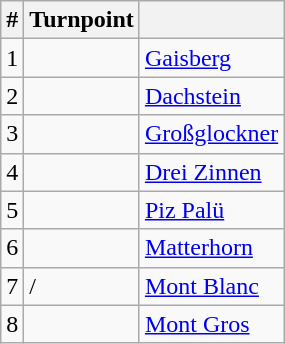<table class="wikitable">
<tr>
<th>#</th>
<th>Turnpoint</th>
<th></th>
</tr>
<tr>
<td>1</td>
<td></td>
<td><a href='#'>Gaisberg</a></td>
</tr>
<tr>
<td>2</td>
<td></td>
<td><a href='#'>Dachstein</a></td>
</tr>
<tr>
<td>3</td>
<td></td>
<td><a href='#'>Großglockner</a></td>
</tr>
<tr>
<td>4</td>
<td></td>
<td><a href='#'>Drei Zinnen</a></td>
</tr>
<tr>
<td>5</td>
<td></td>
<td><a href='#'>Piz Palü</a></td>
</tr>
<tr>
<td>6</td>
<td></td>
<td><a href='#'>Matterhorn</a></td>
</tr>
<tr>
<td>7</td>
<td>/</td>
<td><a href='#'>Mont Blanc</a></td>
</tr>
<tr>
<td>8</td>
<td></td>
<td><a href='#'>Mont Gros</a></td>
</tr>
</table>
